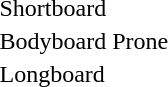<table>
<tr>
<td>Shortboard</td>
<td></td>
<td></td>
<td></td>
</tr>
<tr>
<td>Bodyboard Prone</td>
<td></td>
<td></td>
<td></td>
</tr>
<tr>
<td>Longboard</td>
<td></td>
<td></td>
<td></td>
</tr>
</table>
